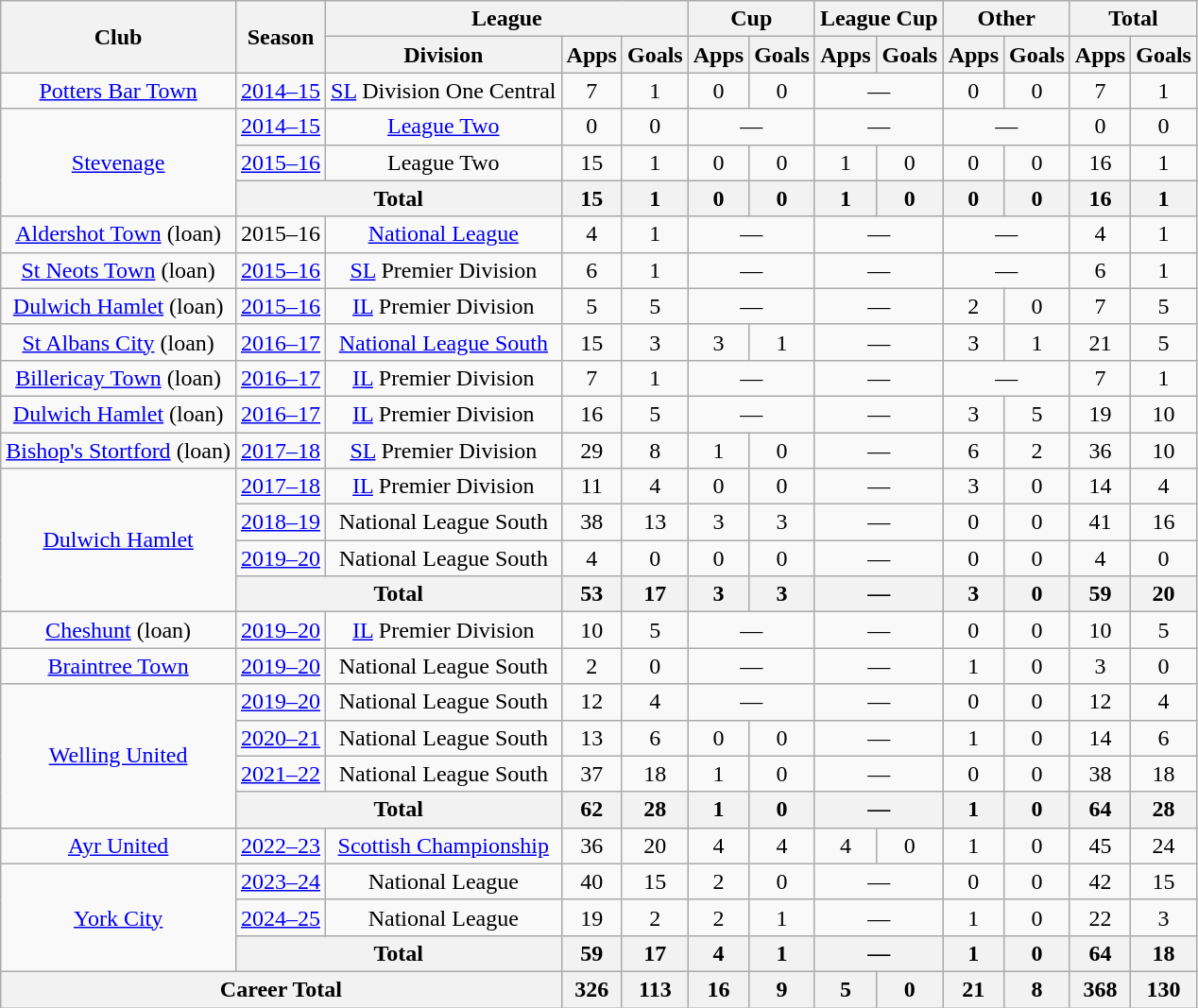<table class="wikitable" style="text-align: center;">
<tr>
<th rowspan="2">Club</th>
<th rowspan="2">Season</th>
<th colspan="3">League</th>
<th colspan="2">Cup</th>
<th colspan="2">League Cup</th>
<th colspan="2">Other</th>
<th colspan="2">Total</th>
</tr>
<tr>
<th>Division</th>
<th>Apps</th>
<th>Goals</th>
<th>Apps</th>
<th>Goals</th>
<th>Apps</th>
<th>Goals</th>
<th>Apps</th>
<th>Goals</th>
<th>Apps</th>
<th>Goals</th>
</tr>
<tr>
<td><a href='#'>Potters Bar Town</a></td>
<td><a href='#'>2014–15</a></td>
<td><a href='#'>SL</a> Division One Central</td>
<td>7</td>
<td>1</td>
<td>0</td>
<td>0</td>
<td colspan=2>—</td>
<td>0</td>
<td>0</td>
<td>7</td>
<td>1</td>
</tr>
<tr>
<td rowspan="3"><a href='#'>Stevenage</a></td>
<td><a href='#'>2014–15</a></td>
<td><a href='#'>League Two</a></td>
<td>0</td>
<td>0</td>
<td colspan=2>—</td>
<td colspan=2>—</td>
<td colspan=2>—</td>
<td>0</td>
<td>0</td>
</tr>
<tr>
<td><a href='#'>2015–16</a></td>
<td>League Two</td>
<td>15</td>
<td>1</td>
<td>0</td>
<td>0</td>
<td>1</td>
<td>0</td>
<td>0</td>
<td>0</td>
<td>16</td>
<td>1</td>
</tr>
<tr>
<th colspan="2">Total</th>
<th>15</th>
<th>1</th>
<th>0</th>
<th>0</th>
<th>1</th>
<th>0</th>
<th>0</th>
<th>0</th>
<th>16</th>
<th>1</th>
</tr>
<tr>
<td><a href='#'>Aldershot Town</a> (loan)</td>
<td>2015–16</td>
<td><a href='#'>National League</a></td>
<td>4</td>
<td>1</td>
<td colspan=2>—</td>
<td colspan=2>—</td>
<td colspan=2>—</td>
<td>4</td>
<td>1</td>
</tr>
<tr>
<td><a href='#'>St Neots Town</a> (loan)</td>
<td><a href='#'>2015–16</a></td>
<td><a href='#'>SL</a> Premier Division</td>
<td>6</td>
<td>1</td>
<td colspan=2>—</td>
<td colspan=2>—</td>
<td colspan=2>—</td>
<td>6</td>
<td>1</td>
</tr>
<tr>
<td><a href='#'>Dulwich Hamlet</a> (loan)</td>
<td><a href='#'>2015–16</a></td>
<td><a href='#'>IL</a> Premier Division</td>
<td>5</td>
<td>5</td>
<td colspan=2>—</td>
<td colspan=2>—</td>
<td>2</td>
<td>0</td>
<td>7</td>
<td>5</td>
</tr>
<tr>
<td><a href='#'>St Albans City</a> (loan)</td>
<td><a href='#'>2016–17</a></td>
<td><a href='#'>National League South</a></td>
<td>15</td>
<td>3</td>
<td>3</td>
<td>1</td>
<td colspan=2>—</td>
<td>3</td>
<td>1</td>
<td>21</td>
<td>5</td>
</tr>
<tr>
<td><a href='#'>Billericay Town</a> (loan)</td>
<td><a href='#'>2016–17</a></td>
<td><a href='#'>IL</a> Premier Division</td>
<td>7</td>
<td>1</td>
<td colspan=2>—</td>
<td colspan=2>—</td>
<td colspan=2>—</td>
<td>7</td>
<td>1</td>
</tr>
<tr>
<td><a href='#'>Dulwich Hamlet</a> (loan)</td>
<td><a href='#'>2016–17</a></td>
<td><a href='#'>IL</a> Premier Division</td>
<td>16</td>
<td>5</td>
<td colspan=2>—</td>
<td colspan=2>—</td>
<td>3</td>
<td>5</td>
<td>19</td>
<td>10</td>
</tr>
<tr>
<td><a href='#'>Bishop's Stortford</a> (loan)</td>
<td><a href='#'>2017–18</a></td>
<td><a href='#'>SL</a> Premier Division</td>
<td>29</td>
<td>8</td>
<td>1</td>
<td>0</td>
<td colspan=2>—</td>
<td>6</td>
<td>2</td>
<td>36</td>
<td>10</td>
</tr>
<tr>
<td rowspan="4"><a href='#'>Dulwich Hamlet</a></td>
<td><a href='#'>2017–18</a></td>
<td><a href='#'>IL</a> Premier Division</td>
<td>11</td>
<td>4</td>
<td>0</td>
<td>0</td>
<td colspan=2>—</td>
<td>3</td>
<td>0</td>
<td>14</td>
<td>4</td>
</tr>
<tr>
<td><a href='#'>2018–19</a></td>
<td>National League South</td>
<td>38</td>
<td>13</td>
<td>3</td>
<td>3</td>
<td colspan=2>—</td>
<td>0</td>
<td>0</td>
<td>41</td>
<td>16</td>
</tr>
<tr>
<td><a href='#'>2019–20</a></td>
<td>National League South</td>
<td>4</td>
<td>0</td>
<td>0</td>
<td>0</td>
<td colspan=2>—</td>
<td>0</td>
<td>0</td>
<td>4</td>
<td>0</td>
</tr>
<tr>
<th colspan="2">Total</th>
<th>53</th>
<th>17</th>
<th>3</th>
<th>3</th>
<th colspan=2>—</th>
<th>3</th>
<th>0</th>
<th>59</th>
<th>20</th>
</tr>
<tr>
<td><a href='#'>Cheshunt</a> (loan)</td>
<td><a href='#'>2019–20</a></td>
<td><a href='#'>IL</a> Premier Division</td>
<td>10</td>
<td>5</td>
<td colspan=2>—</td>
<td colspan=2>—</td>
<td>0</td>
<td>0</td>
<td>10</td>
<td>5</td>
</tr>
<tr>
<td><a href='#'>Braintree Town</a></td>
<td><a href='#'>2019–20</a></td>
<td>National League South</td>
<td>2</td>
<td>0</td>
<td colspan=2>—</td>
<td colspan=2>—</td>
<td>1</td>
<td>0</td>
<td>3</td>
<td>0</td>
</tr>
<tr>
<td rowspan="4"><a href='#'>Welling United</a></td>
<td><a href='#'>2019–20</a></td>
<td>National League South</td>
<td>12</td>
<td>4</td>
<td colspan=2>—</td>
<td colspan=2>—</td>
<td>0</td>
<td>0</td>
<td>12</td>
<td>4</td>
</tr>
<tr>
<td><a href='#'>2020–21</a></td>
<td>National League South</td>
<td>13</td>
<td>6</td>
<td>0</td>
<td>0</td>
<td colspan=2>—</td>
<td>1</td>
<td>0</td>
<td>14</td>
<td>6</td>
</tr>
<tr>
<td><a href='#'>2021–22</a></td>
<td>National League South</td>
<td>37</td>
<td>18</td>
<td>1</td>
<td>0</td>
<td colspan=2>—</td>
<td>0</td>
<td>0</td>
<td>38</td>
<td>18</td>
</tr>
<tr>
<th colspan="2">Total</th>
<th>62</th>
<th>28</th>
<th>1</th>
<th>0</th>
<th colspan=2>—</th>
<th>1</th>
<th>0</th>
<th>64</th>
<th>28</th>
</tr>
<tr>
<td><a href='#'>Ayr United</a></td>
<td><a href='#'>2022–23</a></td>
<td><a href='#'>Scottish Championship</a></td>
<td>36</td>
<td>20</td>
<td>4</td>
<td>4</td>
<td>4</td>
<td>0</td>
<td>1</td>
<td>0</td>
<td>45</td>
<td>24</td>
</tr>
<tr>
<td rowspan="3"><a href='#'>York City</a></td>
<td><a href='#'>2023–24</a></td>
<td>National League</td>
<td>40</td>
<td>15</td>
<td>2</td>
<td>0</td>
<td colspan=2>—</td>
<td>0</td>
<td>0</td>
<td>42</td>
<td>15</td>
</tr>
<tr>
<td><a href='#'>2024–25</a></td>
<td>National League</td>
<td>19</td>
<td>2</td>
<td>2</td>
<td>1</td>
<td colspan=2>—</td>
<td>1</td>
<td>0</td>
<td>22</td>
<td>3</td>
</tr>
<tr>
<th colspan="2">Total</th>
<th>59</th>
<th>17</th>
<th>4</th>
<th>1</th>
<th colspan=2>—</th>
<th>1</th>
<th>0</th>
<th>64</th>
<th>18</th>
</tr>
<tr>
<th colspan="3">Career Total</th>
<th>326</th>
<th>113</th>
<th>16</th>
<th>9</th>
<th>5</th>
<th>0</th>
<th>21</th>
<th>8</th>
<th>368</th>
<th>130</th>
</tr>
</table>
